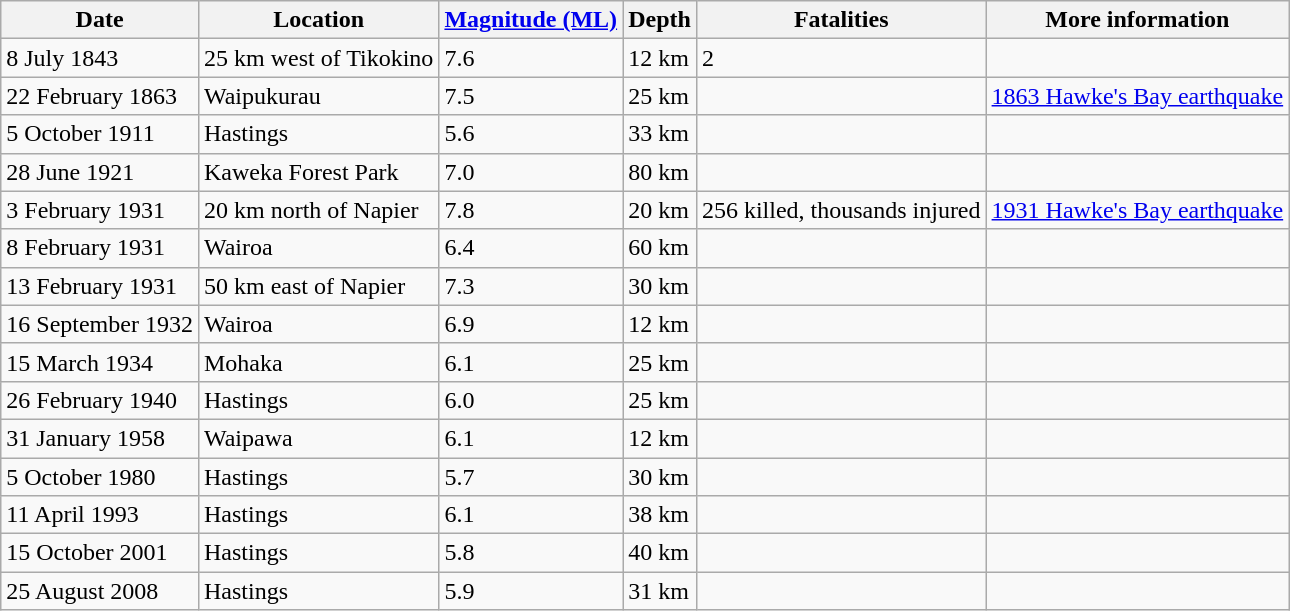<table class="wikitable sortable">
<tr>
<th>Date</th>
<th>Location</th>
<th><a href='#'>Magnitude (ML)</a></th>
<th>Depth</th>
<th>Fatalities</th>
<th>More information</th>
</tr>
<tr>
<td>8 July 1843</td>
<td>25 km west of Tikokino</td>
<td>7.6</td>
<td>12 km</td>
<td>2</td>
<td></td>
</tr>
<tr>
<td>22 February 1863</td>
<td>Waipukurau</td>
<td>7.5</td>
<td>25 km</td>
<td></td>
<td><a href='#'>1863 Hawke's Bay earthquake</a></td>
</tr>
<tr>
<td>5 October 1911</td>
<td>Hastings</td>
<td>5.6</td>
<td>33 km</td>
<td></td>
<td></td>
</tr>
<tr>
<td>28 June 1921</td>
<td>Kaweka Forest Park</td>
<td>7.0</td>
<td>80 km</td>
<td></td>
<td></td>
</tr>
<tr>
<td>3 February 1931</td>
<td>20 km north of Napier</td>
<td>7.8</td>
<td>20 km</td>
<td>256 killed, thousands injured</td>
<td><a href='#'>1931 Hawke's Bay earthquake</a></td>
</tr>
<tr>
<td>8 February 1931</td>
<td>Wairoa</td>
<td>6.4</td>
<td>60 km</td>
<td></td>
<td></td>
</tr>
<tr>
<td>13 February 1931</td>
<td>50 km east of Napier</td>
<td>7.3</td>
<td>30 km</td>
<td></td>
<td></td>
</tr>
<tr>
<td>16 September 1932</td>
<td>Wairoa</td>
<td>6.9</td>
<td>12 km</td>
<td></td>
<td></td>
</tr>
<tr>
<td>15 March 1934</td>
<td>Mohaka</td>
<td>6.1</td>
<td>25 km</td>
<td></td>
<td></td>
</tr>
<tr>
<td>26 February 1940</td>
<td>Hastings</td>
<td>6.0</td>
<td>25 km</td>
<td></td>
<td></td>
</tr>
<tr>
<td>31 January 1958</td>
<td>Waipawa</td>
<td>6.1</td>
<td>12 km</td>
<td></td>
<td></td>
</tr>
<tr>
<td>5 October 1980</td>
<td>Hastings</td>
<td>5.7</td>
<td>30 km</td>
<td></td>
<td></td>
</tr>
<tr>
<td>11 April 1993</td>
<td>Hastings</td>
<td>6.1</td>
<td>38 km</td>
<td></td>
<td></td>
</tr>
<tr>
<td>15 October 2001</td>
<td>Hastings</td>
<td>5.8</td>
<td>40 km</td>
<td></td>
<td></td>
</tr>
<tr>
<td>25 August 2008</td>
<td>Hastings</td>
<td>5.9</td>
<td>31 km</td>
<td></td>
<td></td>
</tr>
</table>
